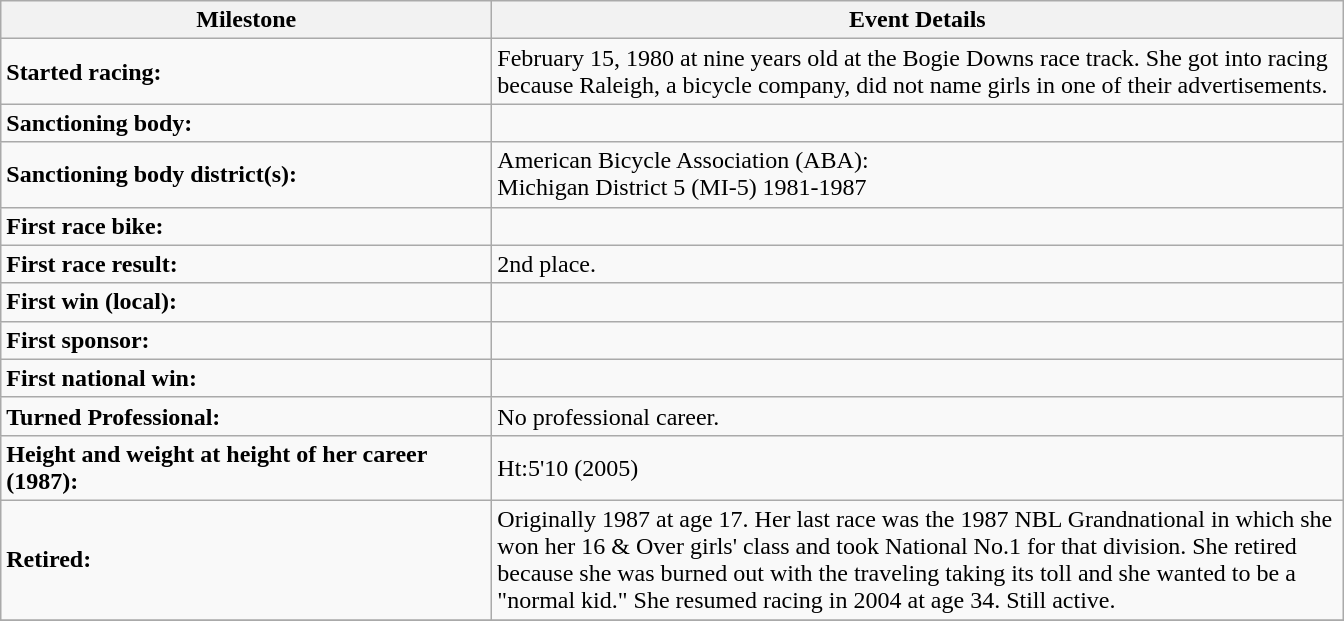<table class="sortable wikitable">
<tr>
<th style="width:20em">Milestone</th>
<th style="width:35em">Event Details</th>
</tr>
<tr>
<td><strong>Started racing:</strong></td>
<td>February 15, 1980 at nine years old at the Bogie Downs race track. She got into racing because Raleigh, a bicycle company, did not name girls in one of their advertisements.</td>
</tr>
<tr>
<td><strong>Sanctioning body:</strong></td>
<td></td>
</tr>
<tr>
<td><strong>Sanctioning body district(s):</strong></td>
<td>American Bicycle Association (ABA):<br> Michigan District 5 (MI-5) 1981-1987</td>
</tr>
<tr>
<td><strong>First race bike:</strong></td>
<td></td>
</tr>
<tr>
<td><strong>First race result:</strong></td>
<td>2nd place.</td>
</tr>
<tr>
<td><strong>First win (local):</strong></td>
<td></td>
</tr>
<tr>
<td><strong>First sponsor:</strong></td>
<td></td>
</tr>
<tr>
<td><strong>First national win:</strong></td>
<td></td>
</tr>
<tr>
<td><strong>Turned Professional:</strong></td>
<td>No professional career.  </td>
</tr>
<tr>
<td><strong>Height and weight at height of her career (1987):</strong></td>
<td>Ht:5'10 (2005)</td>
</tr>
<tr>
<td><strong>Retired:</strong></td>
<td>Originally 1987 at age 17. Her last race was the 1987 NBL Grandnational in which she won her 16 & Over girls' class and took National No.1 for that division. She retired because she was burned out with the traveling taking its toll and she wanted to be a "normal kid."  She resumed racing in 2004 at age 34. Still active.</td>
</tr>
<tr>
</tr>
</table>
